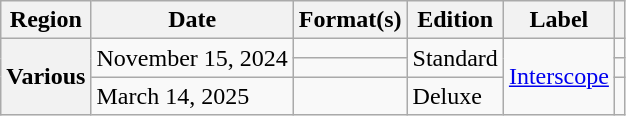<table class="wikitable plainrowheaders">
<tr>
<th scope="col">Region</th>
<th scope="col">Date</th>
<th scope="col">Format(s)</th>
<th scope="col">Edition</th>
<th scope="col">Label</th>
<th scope="col"></th>
</tr>
<tr>
<th scope="row" rowspan="3">Various</th>
<td rowspan="2">November 15, 2024</td>
<td></td>
<td rowspan="2">Standard</td>
<td rowspan="3"><a href='#'>Interscope</a></td>
<td style="text-align:center;"></td>
</tr>
<tr>
<td></td>
<td style="text-align:center;"></td>
</tr>
<tr>
<td>March 14, 2025</td>
<td></td>
<td>Deluxe</td>
<td style="text-align:center;"></td>
</tr>
</table>
